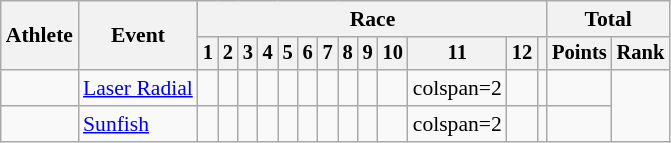<table class=wikitable style=font-size:90%;text-align:center>
<tr>
<th rowspan=2>Athlete</th>
<th rowspan=2>Event</th>
<th colspan=13>Race</th>
<th colspan=2>Total</th>
</tr>
<tr style=font-size:95%>
<th>1</th>
<th>2</th>
<th>3</th>
<th>4</th>
<th>5</th>
<th>6</th>
<th>7</th>
<th>8</th>
<th>9</th>
<th>10</th>
<th>11</th>
<th>12</th>
<th></th>
<th>Points</th>
<th>Rank</th>
</tr>
<tr>
<td align=left></td>
<td align=left><a href='#'>Laser Radial</a></td>
<td></td>
<td></td>
<td></td>
<td></td>
<td></td>
<td></td>
<td></td>
<td></td>
<td></td>
<td></td>
<td>colspan=2 </td>
<td></td>
<td></td>
<td></td>
</tr>
<tr>
<td align=left></td>
<td align=left><a href='#'>Sunfish</a></td>
<td></td>
<td></td>
<td></td>
<td></td>
<td></td>
<td></td>
<td></td>
<td></td>
<td></td>
<td></td>
<td>colspan=2 </td>
<td></td>
<td></td>
<td></td>
</tr>
</table>
